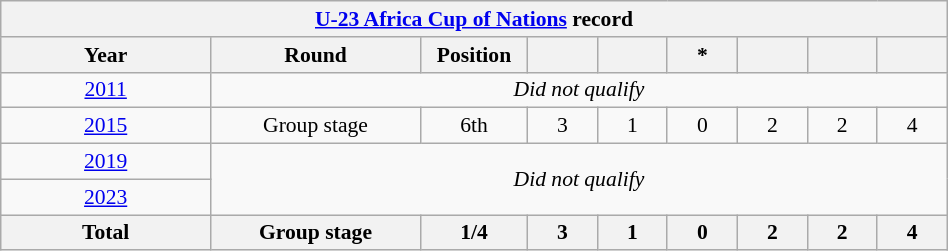<table class="wikitable" style="font-size:90%; text-align:center;" width="50%">
<tr>
<th colspan=9><a href='#'>U-23 Africa Cup of Nations</a> record</th>
</tr>
<tr>
<th width="15%">Year</th>
<th width="15%">Round</th>
<th width="5%">Position</th>
<th width="5%"></th>
<th width="5%"></th>
<th width="5%">*</th>
<th width="5%"></th>
<th width="5%"></th>
<th width="5%"></th>
</tr>
<tr>
<td> <a href='#'>2011</a></td>
<td colspan=8><em>Did not qualify</em></td>
</tr>
<tr>
<td> <a href='#'>2015</a></td>
<td>Group stage</td>
<td>6th</td>
<td>3</td>
<td>1</td>
<td>0</td>
<td>2</td>
<td>2</td>
<td>4</td>
</tr>
<tr>
<td> <a href='#'>2019</a></td>
<td colspan=8 rowspan=2><em>Did not qualify</em></td>
</tr>
<tr>
<td> <a href='#'>2023</a></td>
</tr>
<tr>
<th>Total</th>
<th>Group stage</th>
<th>1/4</th>
<th>3</th>
<th>1</th>
<th>0</th>
<th>2</th>
<th>2</th>
<th>4</th>
</tr>
</table>
